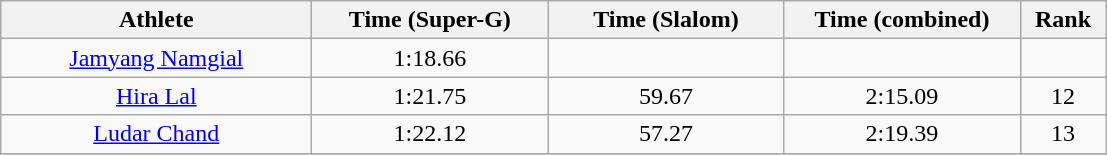<table class=wikitable style="text-align:center">
<tr>
<th width=200>Athlete</th>
<th width=150>Time (Super-G)</th>
<th width=150>Time (Slalom)</th>
<th width=150>Time (combined)</th>
<th width=50>Rank</th>
</tr>
<tr>
<td><a href='#'>Jamyang Namgial</a></td>
<td>1:18.66</td>
<td></td>
<td></td>
<td></td>
</tr>
<tr>
<td><a href='#'>Hira Lal</a></td>
<td>1:21.75</td>
<td>59.67</td>
<td>2:15.09</td>
<td>12</td>
</tr>
<tr>
<td><a href='#'>Ludar Chand</a></td>
<td>1:22.12</td>
<td>57.27</td>
<td>2:19.39</td>
<td>13</td>
</tr>
<tr>
</tr>
</table>
